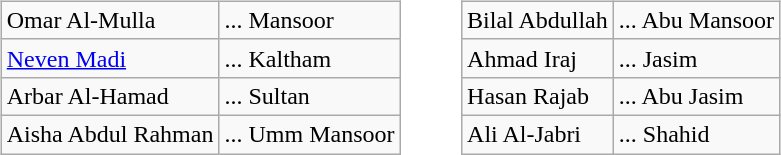<table>
<tr>
<td><br><table class="wikitable">
<tr>
<td>Omar Al-Mulla</td>
<td>... Mansoor</td>
</tr>
<tr>
<td><a href='#'>Neven Madi</a></td>
<td>... Kaltham</td>
</tr>
<tr>
<td>Arbar Al-Hamad</td>
<td>... Sultan</td>
</tr>
<tr>
<td>Aisha Abdul Rahman</td>
<td>... Umm Mansoor</td>
</tr>
</table>
</td>
<td></td>
<td></td>
<td></td>
<td></td>
<td></td>
<td><br><table class="wikitable">
<tr>
<td>Bilal Abdullah</td>
<td>... Abu Mansoor</td>
</tr>
<tr>
<td>Ahmad Iraj</td>
<td>... Jasim</td>
</tr>
<tr>
<td>Hasan Rajab</td>
<td>... Abu Jasim</td>
</tr>
<tr>
<td>Ali Al-Jabri</td>
<td>... Shahid</td>
</tr>
</table>
</td>
</tr>
</table>
